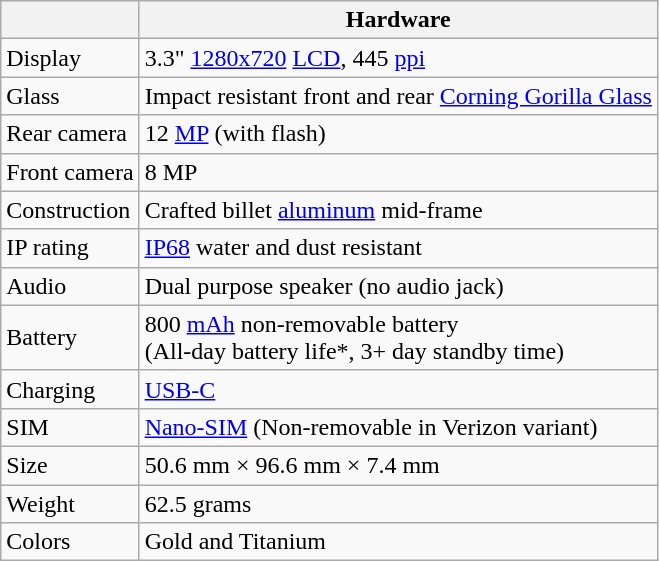<table class="wikitable">
<tr>
<th></th>
<th>Hardware</th>
</tr>
<tr>
<td>Display</td>
<td>3.3" <a href='#'>1280x720</a> <a href='#'>LCD</a>, 445 <a href='#'>ppi</a></td>
</tr>
<tr>
<td>Glass</td>
<td>Impact resistant front and rear <a href='#'>Corning Gorilla Glass</a></td>
</tr>
<tr>
<td>Rear camera</td>
<td>12 <a href='#'>MP</a> (with flash)</td>
</tr>
<tr>
<td>Front camera</td>
<td>8 MP</td>
</tr>
<tr>
<td>Construction</td>
<td>Crafted billet <a href='#'>aluminum</a> mid-frame</td>
</tr>
<tr>
<td>IP rating</td>
<td><a href='#'>IP68</a> water and dust resistant</td>
</tr>
<tr>
<td>Audio</td>
<td>Dual purpose speaker (no audio jack)</td>
</tr>
<tr>
<td>Battery</td>
<td>800 <a href='#'>mAh</a> non-removable battery<br>(All-day battery life*, 3+ day standby time)</td>
</tr>
<tr>
<td>Charging</td>
<td><a href='#'>USB-C</a></td>
</tr>
<tr>
<td>SIM</td>
<td><a href='#'>Nano-SIM</a> (Non-removable in Verizon variant)</td>
</tr>
<tr>
<td>Size</td>
<td>50.6 mm × 96.6 mm × 7.4 mm</td>
</tr>
<tr>
<td>Weight</td>
<td>62.5 grams</td>
</tr>
<tr>
<td>Colors</td>
<td>Gold and Titanium</td>
</tr>
</table>
